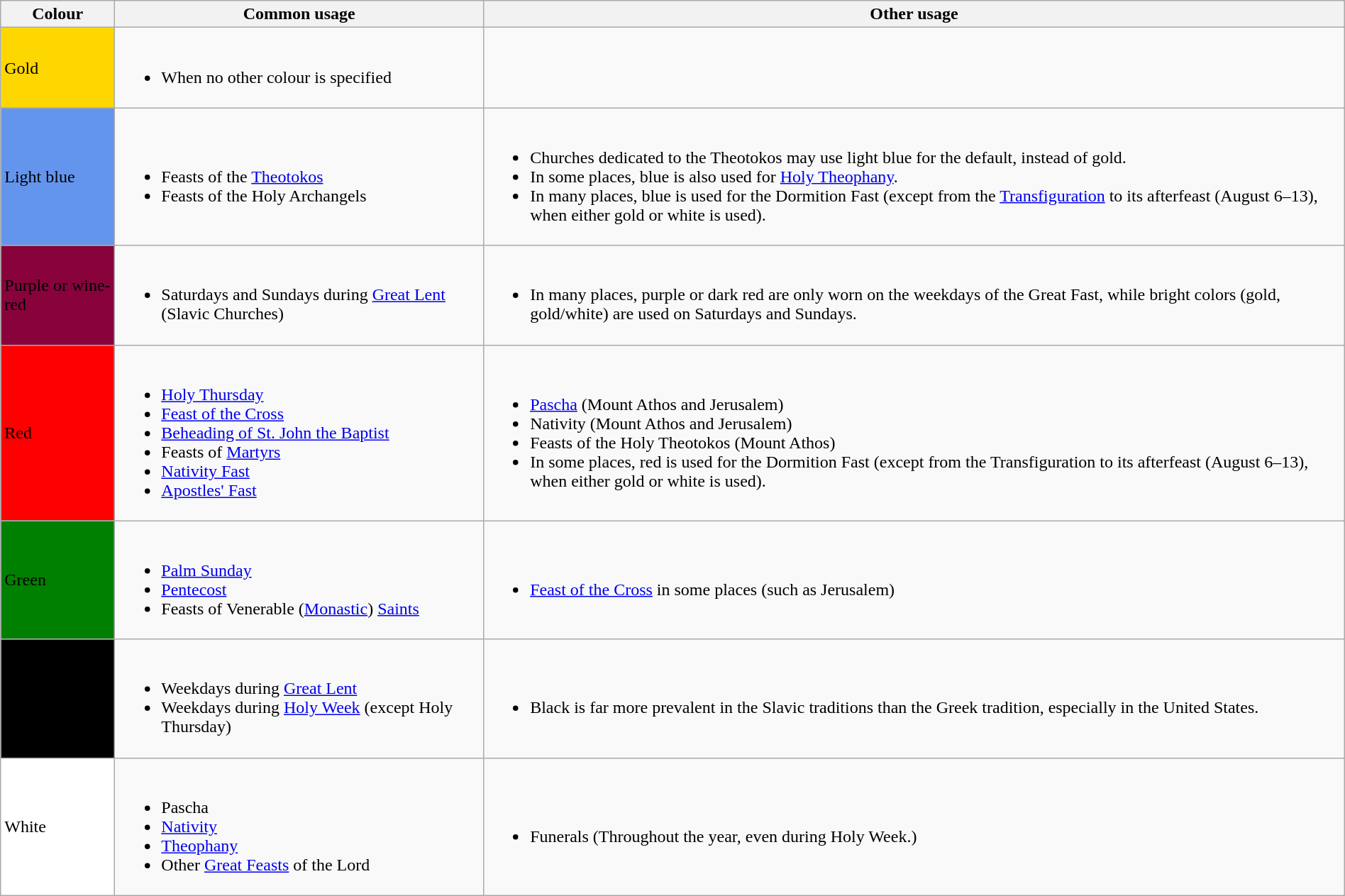<table class="wikitable" style="margin: 1em auto 1em auto;">
<tr>
<th style="text-align:center;">Colour</th>
<th style="text-align:center;">Common usage</th>
<th style="text-align:center;">Other usage</th>
</tr>
<tr>
<td style="background:gold;">Gold</td>
<td><br><ul><li>When no other colour is specified</li></ul></td>
<td></td>
</tr>
<tr>
<td style="background:#6495ed;">Light blue</td>
<td><br><ul><li>Feasts of the <a href='#'>Theotokos</a></li><li>Feasts of the Holy Archangels</li></ul></td>
<td><br><ul><li>Churches dedicated to the Theotokos may use light blue for the default, instead of gold.</li><li>In some places, blue is also used for <a href='#'>Holy Theophany</a>.</li><li>In many places, blue is used for the Dormition Fast (except from the <a href='#'>Transfiguration</a> to its afterfeast (August 6–13), when either gold or white is used).</li></ul></td>
</tr>
<tr>
<td style="background:#88023c;"><span>Purple or wine-red</span></td>
<td><br><ul><li>Saturdays and Sundays during <a href='#'>Great Lent</a> (Slavic Churches)</li></ul></td>
<td><br><ul><li>In many places, purple or dark red are only worn on the weekdays of the Great Fast, while bright colors (gold, gold/white) are used on Saturdays and Sundays.</li></ul></td>
</tr>
<tr>
<td style="background:red;"><span>Red</span></td>
<td><br><ul><li><a href='#'>Holy Thursday</a></li><li><a href='#'>Feast of the Cross</a></li><li><a href='#'>Beheading of St. John the Baptist</a></li><li>Feasts of <a href='#'>Martyrs</a></li><li><a href='#'>Nativity Fast</a></li><li><a href='#'>Apostles' Fast</a></li></ul></td>
<td><br><ul><li><a href='#'>Pascha</a> (Mount Athos and Jerusalem)</li><li>Nativity (Mount Athos and Jerusalem)</li><li>Feasts of the Holy Theotokos (Mount Athos)</li><li>In some places, red is used for the Dormition Fast (except from the Transfiguration to its afterfeast (August 6–13), when either gold or white is used).</li></ul></td>
</tr>
<tr>
<td style="background:Green;"><span>Green</span></td>
<td><br><ul><li><a href='#'>Palm Sunday</a></li><li><a href='#'>Pentecost</a></li><li>Feasts of Venerable (<a href='#'>Monastic</a>) <a href='#'>Saints</a></li></ul></td>
<td><br><ul><li><a href='#'>Feast of the Cross</a> in some places (such as Jerusalem)</li></ul></td>
</tr>
<tr>
<td style="background:black;"><span>Black</span></td>
<td><br><ul><li>Weekdays during <a href='#'>Great Lent</a></li><li>Weekdays during <a href='#'>Holy Week</a> (except Holy Thursday)</li></ul></td>
<td><br><ul><li>Black is far more prevalent in the Slavic traditions than the Greek tradition, especially in the United States.</li></ul></td>
</tr>
<tr>
<td style="background:white;">White</td>
<td><br><ul><li>Pascha</li><li><a href='#'>Nativity</a></li><li><a href='#'>Theophany</a></li><li>Other <a href='#'>Great Feasts</a> of the Lord</li></ul></td>
<td><br><ul><li>Funerals (Throughout the year, even during Holy Week.)</li></ul></td>
</tr>
</table>
